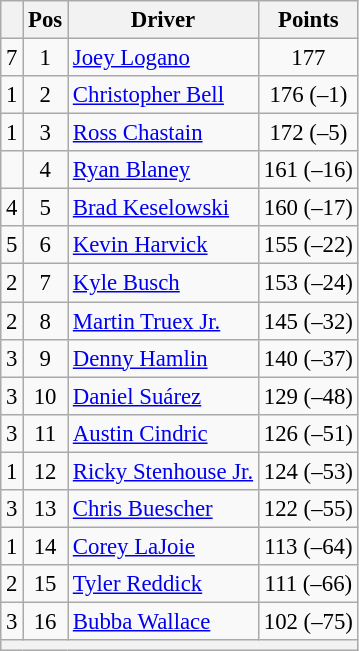<table class="wikitable" style="font-size: 95%;">
<tr>
<th></th>
<th>Pos</th>
<th>Driver</th>
<th>Points</th>
</tr>
<tr>
<td align="left"> 7</td>
<td style="text-align:center;">1</td>
<td><a href='#'>Joey Logano</a></td>
<td style="text-align:center;">177</td>
</tr>
<tr>
<td align="left"> 1</td>
<td style="text-align:center;">2</td>
<td><a href='#'>Christopher Bell</a></td>
<td style="text-align:center;">176 (–1)</td>
</tr>
<tr>
<td align="left"> 1</td>
<td style="text-align:center;">3</td>
<td><a href='#'>Ross Chastain</a></td>
<td style="text-align:center;">172 (–5)</td>
</tr>
<tr>
<td align="left"></td>
<td style="text-align:center;">4</td>
<td><a href='#'>Ryan Blaney</a></td>
<td style="text-align:center;">161 (–16)</td>
</tr>
<tr>
<td align="left"> 4</td>
<td style="text-align:center;">5</td>
<td><a href='#'>Brad Keselowski</a></td>
<td style="text-align:center;">160 (–17)</td>
</tr>
<tr>
<td align="left"> 5</td>
<td style="text-align:center;">6</td>
<td><a href='#'>Kevin Harvick</a></td>
<td style="text-align:center;">155 (–22)</td>
</tr>
<tr>
<td align="left"> 2</td>
<td style="text-align:center;">7</td>
<td><a href='#'>Kyle Busch</a></td>
<td style="text-align:center;">153 (–24)</td>
</tr>
<tr>
<td align="left"> 2</td>
<td style="text-align:center;">8</td>
<td><a href='#'>Martin Truex Jr.</a></td>
<td style="text-align:center;">145 (–32)</td>
</tr>
<tr>
<td align="left"> 3</td>
<td style="text-align:center;">9</td>
<td><a href='#'>Denny Hamlin</a></td>
<td style="text-align:center;">140 (–37)</td>
</tr>
<tr>
<td align="left"> 3</td>
<td style="text-align:center;">10</td>
<td><a href='#'>Daniel Suárez</a></td>
<td style="text-align:center;">129 (–48)</td>
</tr>
<tr>
<td align="left"> 3</td>
<td style="text-align:center;">11</td>
<td><a href='#'>Austin Cindric</a></td>
<td style="text-align:center;">126 (–51)</td>
</tr>
<tr>
<td align="left"> 1</td>
<td style="text-align:center;">12</td>
<td><a href='#'>Ricky Stenhouse Jr.</a></td>
<td style="text-align:center;">124 (–53)</td>
</tr>
<tr>
<td align="left"> 3</td>
<td style="text-align:center;">13</td>
<td><a href='#'>Chris Buescher</a></td>
<td style="text-align:center;">122 (–55)</td>
</tr>
<tr>
<td align="left"> 1</td>
<td style="text-align:center;">14</td>
<td><a href='#'>Corey LaJoie</a></td>
<td style="text-align:center;">113 (–64)</td>
</tr>
<tr>
<td align="left"> 2</td>
<td style="text-align:center;">15</td>
<td><a href='#'>Tyler Reddick</a></td>
<td style="text-align:center;">111 (–66)</td>
</tr>
<tr>
<td align="left"> 3</td>
<td style="text-align:center;">16</td>
<td><a href='#'>Bubba Wallace</a></td>
<td style="text-align:center;">102 (–75)</td>
</tr>
<tr class="sortbottom">
<th colspan="9"></th>
</tr>
</table>
